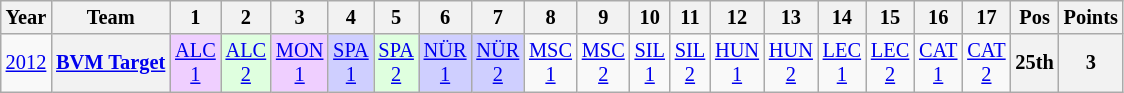<table class="wikitable" style="text-align:center; font-size:85%">
<tr>
<th>Year</th>
<th>Team</th>
<th>1</th>
<th>2</th>
<th>3</th>
<th>4</th>
<th>5</th>
<th>6</th>
<th>7</th>
<th>8</th>
<th>9</th>
<th>10</th>
<th>11</th>
<th>12</th>
<th>13</th>
<th>14</th>
<th>15</th>
<th>16</th>
<th>17</th>
<th>Pos</th>
<th>Points</th>
</tr>
<tr>
<td><a href='#'>2012</a></td>
<th nowrap><a href='#'>BVM Target</a></th>
<td style="background:#EFCFFF;"><a href='#'>ALC<br>1</a><br></td>
<td style="background:#DFFFDF;"><a href='#'>ALC<br>2</a><br></td>
<td style="background:#EFCFFF;"><a href='#'>MON<br>1</a><br></td>
<td style="background:#CFCFFF;"><a href='#'>SPA<br>1</a><br></td>
<td style="background:#DFFFDF;"><a href='#'>SPA<br>2</a><br></td>
<td style="background:#CFCFFF;"><a href='#'>NÜR<br>1</a><br></td>
<td style="background:#CFCFFF;"><a href='#'>NÜR<br>2</a><br></td>
<td><a href='#'>MSC<br>1</a></td>
<td><a href='#'>MSC<br>2</a></td>
<td><a href='#'>SIL<br>1</a></td>
<td><a href='#'>SIL<br>2</a></td>
<td><a href='#'>HUN<br>1</a></td>
<td><a href='#'>HUN<br>2</a></td>
<td><a href='#'>LEC<br>1</a></td>
<td><a href='#'>LEC<br>2</a></td>
<td><a href='#'>CAT<br>1</a></td>
<td><a href='#'>CAT<br>2</a></td>
<th>25th</th>
<th>3</th>
</tr>
</table>
